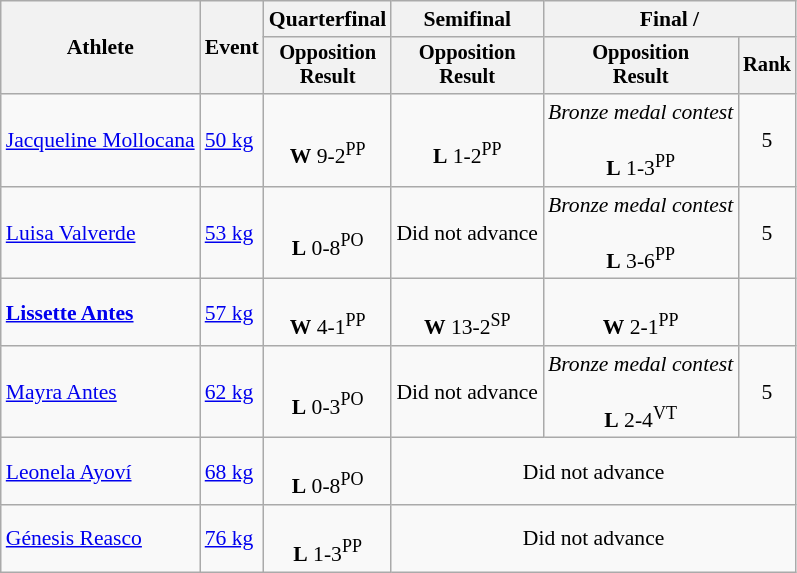<table class=wikitable style=font-size:90%;text-align:center>
<tr>
<th rowspan=2>Athlete</th>
<th rowspan=2>Event</th>
<th>Quarterfinal</th>
<th>Semifinal</th>
<th colspan=2>Final / </th>
</tr>
<tr style=font-size:95%>
<th>Opposition<br>Result</th>
<th>Opposition<br>Result</th>
<th>Opposition<br>Result</th>
<th>Rank</th>
</tr>
<tr>
<td style="text-align:left"><a href='#'>Jacqueline Mollocana</a></td>
<td style="text-align:left"><a href='#'>50 kg</a></td>
<td><br><strong>W</strong> 9-2<sup>PP</sup></td>
<td><br><strong>L</strong> 1-2<sup>PP</sup></td>
<td><em>Bronze medal contest</em><br><br><strong>L</strong> 1-3<sup>PP</sup></td>
<td>5</td>
</tr>
<tr>
<td style="text-align:left"><a href='#'>Luisa Valverde</a></td>
<td style="text-align:left"><a href='#'>53 kg</a></td>
<td><br><strong>L</strong> 0-8<sup>PO</sup></td>
<td>Did not advance</td>
<td><em>Bronze medal contest</em><br><br><strong>L</strong> 3-6<sup>PP</sup></td>
<td>5</td>
</tr>
<tr>
<td style="text-align:left"><strong><a href='#'>Lissette Antes</a></strong></td>
<td style="text-align:left"><a href='#'>57 kg</a></td>
<td><br><strong>W</strong> 4-1<sup>PP</sup></td>
<td><br><strong>W</strong> 13-2<sup>SP</sup></td>
<td><br><strong>W</strong> 2-1<sup>PP</sup></td>
<td></td>
</tr>
<tr>
<td style="text-align:left"><a href='#'>Mayra Antes</a></td>
<td style="text-align:left"><a href='#'>62 kg</a></td>
<td><br><strong>L</strong> 0-3<sup>PO</sup></td>
<td>Did not advance</td>
<td><em>Bronze medal contest</em><br><br><strong>L</strong> 2-4<sup>VT</sup></td>
<td>5</td>
</tr>
<tr>
<td style="text-align:left"><a href='#'>Leonela Ayoví</a></td>
<td style="text-align:left"><a href='#'>68 kg</a></td>
<td><br><strong>L</strong> 0-8<sup>PO</sup></td>
<td colspan=3>Did not advance</td>
</tr>
<tr>
<td style="text-align:left"><a href='#'>Génesis Reasco</a></td>
<td style="text-align:left"><a href='#'>76 kg</a></td>
<td><br><strong>L</strong> 1-3<sup>PP</sup></td>
<td colspan=3>Did not advance</td>
</tr>
</table>
